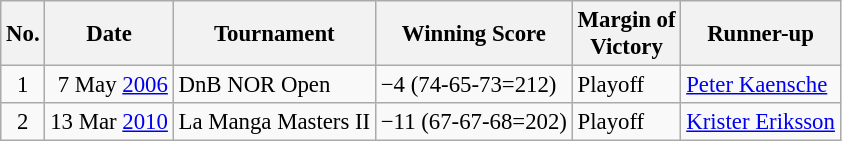<table class="wikitable" style="font-size:95%;">
<tr>
<th>No.</th>
<th>Date</th>
<th>Tournament</th>
<th>Winning Score</th>
<th>Margin of<br>Victory</th>
<th>Runner-up</th>
</tr>
<tr>
<td align=center>1</td>
<td align=right>7 May <a href='#'>2006</a></td>
<td>DnB NOR Open</td>
<td>−4 (74-65-73=212)</td>
<td>Playoff</td>
<td> <a href='#'>Peter Kaensche</a></td>
</tr>
<tr>
<td align=center>2</td>
<td align=right>13 Mar <a href='#'>2010</a></td>
<td>La Manga Masters II</td>
<td>−11 (67-67-68=202)</td>
<td>Playoff</td>
<td> <a href='#'>Krister Eriksson</a></td>
</tr>
</table>
